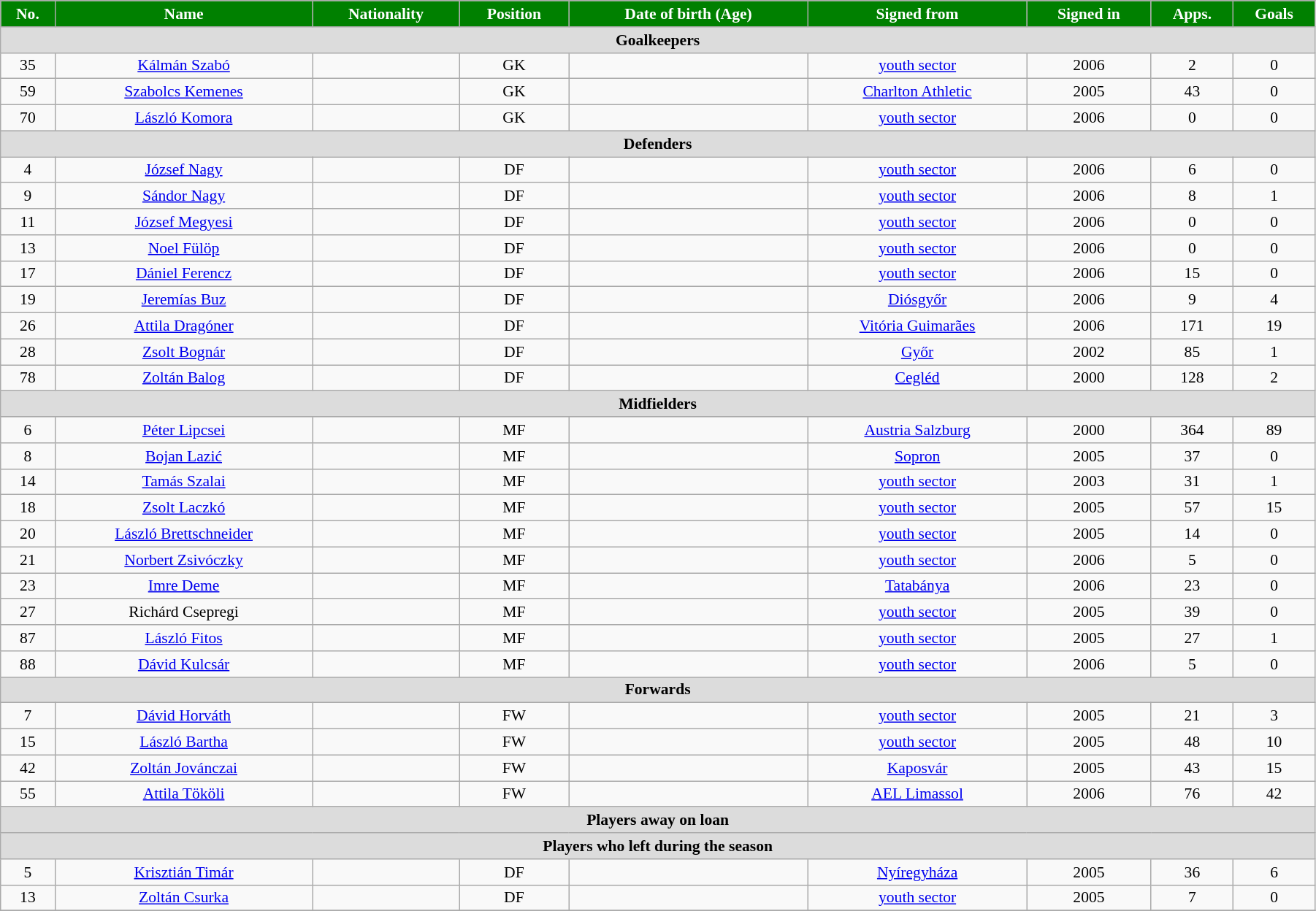<table class="wikitable"  style="text-align:center; font-size:90%; width:95%;">
<tr>
<th style="background:green; color:white; text-align:center;">No.</th>
<th style="background:green; color:white; text-align:center;">Name</th>
<th style="background:green; color:white; text-align:center;">Nationality</th>
<th style="background:green; color:white; text-align:center;">Position</th>
<th style="background:green; color:white; text-align:center;">Date of birth (Age)</th>
<th style="background:green; color:white; text-align:center;">Signed from</th>
<th style="background:green; color:white; text-align:center;">Signed in</th>
<th style="background:green; color:white; text-align:center;">Apps.</th>
<th style="background:green; color:white; text-align:center;">Goals</th>
</tr>
<tr>
<th colspan="11"  style="background:#dcdcdc; text-align:center;">Goalkeepers</th>
</tr>
<tr>
<td>35</td>
<td><a href='#'>Kálmán Szabó</a></td>
<td></td>
<td>GK</td>
<td></td>
<td><a href='#'>youth sector</a></td>
<td>2006</td>
<td>2</td>
<td>0</td>
</tr>
<tr>
<td>59</td>
<td><a href='#'>Szabolcs Kemenes</a></td>
<td></td>
<td>GK</td>
<td></td>
<td><a href='#'>Charlton Athletic</a></td>
<td>2005</td>
<td>43</td>
<td>0</td>
</tr>
<tr>
<td>70</td>
<td><a href='#'>László Komora</a></td>
<td></td>
<td>GK</td>
<td></td>
<td><a href='#'>youth sector</a></td>
<td>2006</td>
<td>0</td>
<td>0</td>
</tr>
<tr>
<th colspan="11"  style="background:#dcdcdc; text-align:center;">Defenders</th>
</tr>
<tr>
<td>4</td>
<td><a href='#'>József Nagy</a></td>
<td></td>
<td>DF</td>
<td></td>
<td><a href='#'>youth sector</a></td>
<td>2006</td>
<td>6</td>
<td>0</td>
</tr>
<tr>
<td>9</td>
<td><a href='#'>Sándor Nagy</a></td>
<td></td>
<td>DF</td>
<td></td>
<td><a href='#'>youth sector</a></td>
<td>2006</td>
<td>8</td>
<td>1</td>
</tr>
<tr>
<td>11</td>
<td><a href='#'>József Megyesi</a></td>
<td></td>
<td>DF</td>
<td></td>
<td><a href='#'>youth sector</a></td>
<td>2006</td>
<td>0</td>
<td>0</td>
</tr>
<tr>
<td>13</td>
<td><a href='#'>Noel Fülöp</a></td>
<td></td>
<td>DF</td>
<td></td>
<td><a href='#'>youth sector</a></td>
<td>2006</td>
<td>0</td>
<td>0</td>
</tr>
<tr>
<td>17</td>
<td><a href='#'>Dániel Ferencz</a></td>
<td></td>
<td>DF</td>
<td></td>
<td><a href='#'>youth sector</a></td>
<td>2006</td>
<td>15</td>
<td>0</td>
</tr>
<tr>
<td>19</td>
<td><a href='#'>Jeremías Buz</a></td>
<td></td>
<td>DF</td>
<td></td>
<td><a href='#'>Diósgyőr</a></td>
<td>2006</td>
<td>9</td>
<td>4</td>
</tr>
<tr>
<td>26</td>
<td><a href='#'>Attila Dragóner</a></td>
<td></td>
<td>DF</td>
<td></td>
<td><a href='#'>Vitória Guimarães</a></td>
<td>2006</td>
<td>171</td>
<td>19</td>
</tr>
<tr>
<td>28</td>
<td><a href='#'>Zsolt Bognár</a></td>
<td></td>
<td>DF</td>
<td></td>
<td><a href='#'>Győr</a></td>
<td>2002</td>
<td>85</td>
<td>1</td>
</tr>
<tr>
<td>78</td>
<td><a href='#'>Zoltán Balog</a></td>
<td></td>
<td>DF</td>
<td></td>
<td><a href='#'>Cegléd</a></td>
<td>2000</td>
<td>128</td>
<td>2</td>
</tr>
<tr>
<th colspan="11"  style="background:#dcdcdc; text-align:center;">Midfielders</th>
</tr>
<tr>
<td>6</td>
<td><a href='#'>Péter Lipcsei</a></td>
<td></td>
<td>MF</td>
<td></td>
<td><a href='#'>Austria Salzburg</a></td>
<td>2000</td>
<td>364</td>
<td>89</td>
</tr>
<tr>
<td>8</td>
<td><a href='#'>Bojan Lazić</a></td>
<td></td>
<td>MF</td>
<td></td>
<td><a href='#'>Sopron</a></td>
<td>2005</td>
<td>37</td>
<td>0</td>
</tr>
<tr>
<td>14</td>
<td><a href='#'>Tamás Szalai</a></td>
<td></td>
<td>MF</td>
<td></td>
<td><a href='#'>youth sector</a></td>
<td>2003</td>
<td>31</td>
<td>1</td>
</tr>
<tr>
<td>18</td>
<td><a href='#'>Zsolt Laczkó</a></td>
<td></td>
<td>MF</td>
<td></td>
<td><a href='#'>youth sector</a></td>
<td>2005</td>
<td>57</td>
<td>15</td>
</tr>
<tr>
<td>20</td>
<td><a href='#'>László Brettschneider</a></td>
<td></td>
<td>MF</td>
<td></td>
<td><a href='#'>youth sector</a></td>
<td>2005</td>
<td>14</td>
<td>0</td>
</tr>
<tr>
<td>21</td>
<td><a href='#'>Norbert Zsivóczky</a></td>
<td></td>
<td>MF</td>
<td></td>
<td><a href='#'>youth sector</a></td>
<td>2006</td>
<td>5</td>
<td>0</td>
</tr>
<tr>
<td>23</td>
<td><a href='#'>Imre Deme</a></td>
<td></td>
<td>MF</td>
<td></td>
<td><a href='#'>Tatabánya</a></td>
<td>2006</td>
<td>23</td>
<td>0</td>
</tr>
<tr>
<td>27</td>
<td>Richárd Csepregi</td>
<td></td>
<td>MF</td>
<td></td>
<td><a href='#'>youth sector</a></td>
<td>2005</td>
<td>39</td>
<td>0</td>
</tr>
<tr>
<td>87</td>
<td><a href='#'>László Fitos</a></td>
<td></td>
<td>MF</td>
<td></td>
<td><a href='#'>youth sector</a></td>
<td>2005</td>
<td>27</td>
<td>1</td>
</tr>
<tr>
<td>88</td>
<td><a href='#'>Dávid Kulcsár</a></td>
<td></td>
<td>MF</td>
<td></td>
<td><a href='#'>youth sector</a></td>
<td>2006</td>
<td>5</td>
<td>0</td>
</tr>
<tr>
<th colspan="11"  style="background:#dcdcdc; text-align:center;">Forwards</th>
</tr>
<tr>
<td>7</td>
<td><a href='#'>Dávid Horváth</a></td>
<td></td>
<td>FW</td>
<td></td>
<td><a href='#'>youth sector</a></td>
<td>2005</td>
<td>21</td>
<td>3</td>
</tr>
<tr>
<td>15</td>
<td><a href='#'>László Bartha</a></td>
<td></td>
<td>FW</td>
<td></td>
<td><a href='#'>youth sector</a></td>
<td>2005</td>
<td>48</td>
<td>10</td>
</tr>
<tr>
<td>42</td>
<td><a href='#'>Zoltán Jovánczai</a></td>
<td></td>
<td>FW</td>
<td></td>
<td><a href='#'>Kaposvár</a></td>
<td>2005</td>
<td>43</td>
<td>15</td>
</tr>
<tr>
<td>55</td>
<td><a href='#'>Attila Tököli</a></td>
<td></td>
<td>FW</td>
<td></td>
<td><a href='#'>AEL Limassol</a></td>
<td>2006</td>
<td>76</td>
<td>42</td>
</tr>
<tr>
<th colspan="11"  style="background:#dcdcdc; text-align:center;">Players away on loan</th>
</tr>
<tr>
<th colspan="11"  style="background:#dcdcdc; text-align:center;">Players who left during the season</th>
</tr>
<tr>
<td>5</td>
<td><a href='#'>Krisztián Timár</a></td>
<td></td>
<td>DF</td>
<td></td>
<td><a href='#'>Nyíregyháza</a></td>
<td>2005</td>
<td>36</td>
<td>6</td>
</tr>
<tr>
<td>13</td>
<td><a href='#'>Zoltán Csurka</a></td>
<td></td>
<td>DF</td>
<td></td>
<td><a href='#'>youth sector</a></td>
<td>2005</td>
<td>7</td>
<td>0</td>
</tr>
<tr>
</tr>
</table>
